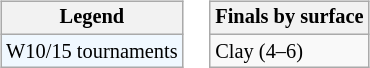<table>
<tr valign=top>
<td><br><table class=wikitable style="font-size:85%">
<tr>
<th>Legend</th>
</tr>
<tr style="background:#f0f8ff;">
<td>W10/15 tournaments</td>
</tr>
</table>
</td>
<td><br><table class=wikitable style="font-size:85%">
<tr>
<th>Finals by surface</th>
</tr>
<tr>
<td>Clay (4–6)</td>
</tr>
</table>
</td>
</tr>
</table>
